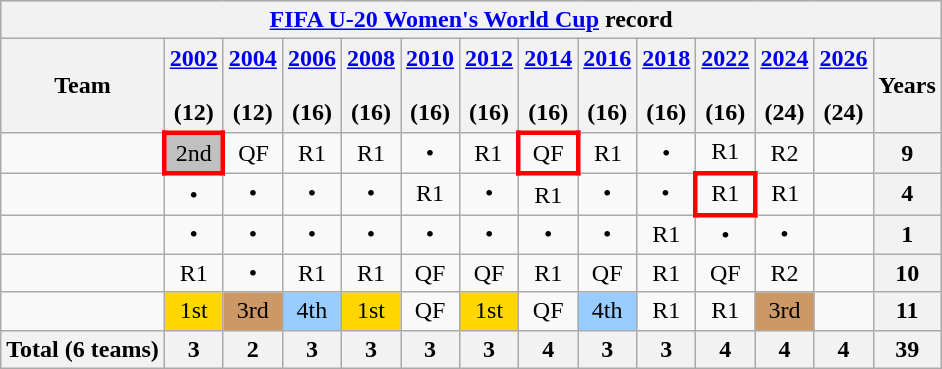<table class="wikitable">
<tr style="background:#cccccc;" align=center>
<th colspan=14><a href='#'>FIFA U-20 Women's World Cup</a> record</th>
</tr>
<tr>
<th>Team</th>
<th><a href='#'>2002</a><br><br>(12)</th>
<th><a href='#'>2004</a><br><br>(12)</th>
<th><a href='#'>2006</a><br><br>(16)</th>
<th><a href='#'>2008</a><br><br>(16)</th>
<th><a href='#'>2010</a><br><br>(16)</th>
<th><a href='#'>2012</a><br><br>(16)</th>
<th><a href='#'>2014</a><br><br>(16)</th>
<th><a href='#'>2016</a><br><br>(16)</th>
<th><a href='#'>2018</a><br><br>(16)</th>
<th><a href='#'>2022</a><br><br>(16)</th>
<th><a href='#'>2024</a><br><br>(24)</th>
<th><a href='#'>2026</a><br><br>(24)</th>
<th>Years</th>
</tr>
<tr align=center>
<td align=left></td>
<td style="border: 3px solid red" bgcolor=silver>2nd</td>
<td>QF</td>
<td>R1</td>
<td>R1</td>
<td>•</td>
<td>R1</td>
<td style="border: 3px solid red">QF</td>
<td>R1</td>
<td>•</td>
<td>R1</td>
<td>R2</td>
<td></td>
<th>9</th>
</tr>
<tr align=center>
<td align=left></td>
<td>•</td>
<td>•</td>
<td>•</td>
<td>•</td>
<td>R1</td>
<td>•</td>
<td>R1</td>
<td>•</td>
<td>•</td>
<td style="border: 3px solid red">R1</td>
<td>R1</td>
<td></td>
<th>4</th>
</tr>
<tr align=center>
<td align=left></td>
<td>•</td>
<td>•</td>
<td>•</td>
<td>•</td>
<td>•</td>
<td>•</td>
<td>•</td>
<td>•</td>
<td>R1</td>
<td>•</td>
<td>•</td>
<td></td>
<th>1</th>
</tr>
<tr align=center>
<td align=left></td>
<td>R1</td>
<td>•</td>
<td>R1</td>
<td>R1</td>
<td>QF</td>
<td>QF</td>
<td>R1</td>
<td>QF</td>
<td>R1</td>
<td>QF</td>
<td>R2</td>
<td></td>
<th>10</th>
</tr>
<tr align=center>
<td align=left></td>
<td bgcolor=gold>1st</td>
<td bgcolor=#cc9966>3rd</td>
<td bgcolor=#9acdff>4th</td>
<td bgcolor=gold>1st</td>
<td>QF</td>
<td bgcolor=gold>1st</td>
<td>QF</td>
<td bgcolor=#9acdff>4th</td>
<td>R1</td>
<td>R1</td>
<td bgcolor=#cc9966>3rd</td>
<td></td>
<th>11</th>
</tr>
<tr align=center>
<th align=left><strong>Total (6 teams)</strong></th>
<th><strong>3</strong></th>
<th><strong>2</strong></th>
<th><strong>3</strong></th>
<th><strong>3</strong></th>
<th><strong>3</strong></th>
<th><strong>3</strong></th>
<th><strong>4</strong></th>
<th><strong>3</strong></th>
<th><strong>3</strong></th>
<th><strong>4</strong></th>
<th><strong>4</strong></th>
<th><strong>4</strong></th>
<th>39</th>
</tr>
</table>
